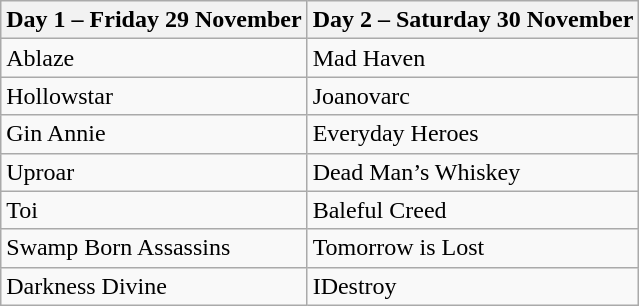<table class="wikitable">
<tr>
<th>Day 1 – Friday 29 November</th>
<th>Day 2 – Saturday 30 November</th>
</tr>
<tr>
<td>Ablaze</td>
<td>Mad Haven</td>
</tr>
<tr>
<td>Hollowstar</td>
<td>Joanovarc</td>
</tr>
<tr>
<td>Gin Annie</td>
<td>Everyday Heroes</td>
</tr>
<tr>
<td>Uproar</td>
<td>Dead Man’s Whiskey</td>
</tr>
<tr>
<td>Toi</td>
<td>Baleful Creed</td>
</tr>
<tr>
<td>Swamp Born Assassins</td>
<td>Tomorrow is Lost</td>
</tr>
<tr>
<td>Darkness Divine</td>
<td>IDestroy</td>
</tr>
</table>
